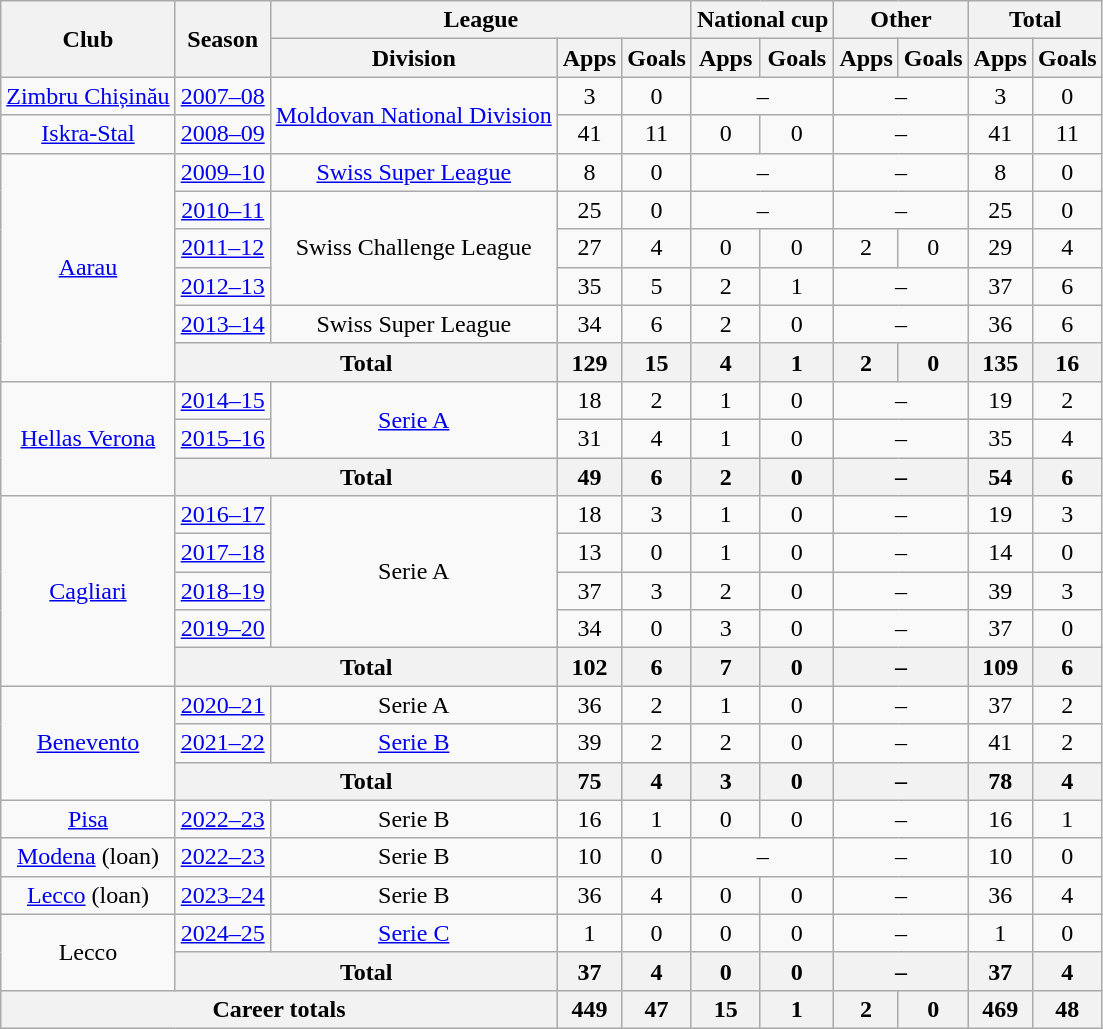<table class="wikitable" style="text-align:center">
<tr>
<th rowspan=2>Club</th>
<th rowspan=2>Season</th>
<th colspan=3>League</th>
<th colspan=2>National cup</th>
<th colspan=2>Other</th>
<th colspan=2>Total</th>
</tr>
<tr>
<th>Division</th>
<th>Apps</th>
<th>Goals</th>
<th>Apps</th>
<th>Goals</th>
<th>Apps</th>
<th>Goals</th>
<th>Apps</th>
<th>Goals</th>
</tr>
<tr>
<td><a href='#'>Zimbru Chișinău</a></td>
<td><a href='#'>2007–08</a></td>
<td rowspan=2><a href='#'>Moldovan National Division</a></td>
<td>3</td>
<td>0</td>
<td colspan=2>–</td>
<td colspan=2>–</td>
<td>3</td>
<td>0</td>
</tr>
<tr>
<td><a href='#'>Iskra-Stal</a></td>
<td><a href='#'>2008–09</a></td>
<td>41</td>
<td>11</td>
<td>0</td>
<td>0</td>
<td colspan="2">–</td>
<td>41</td>
<td>11</td>
</tr>
<tr>
<td rowspan=6><a href='#'>Aarau</a></td>
<td><a href='#'>2009–10</a></td>
<td><a href='#'>Swiss Super League</a></td>
<td>8</td>
<td>0</td>
<td colspan="2">–</td>
<td colspan="2">–</td>
<td>8</td>
<td>0</td>
</tr>
<tr>
<td><a href='#'>2010–11</a></td>
<td rowspan=3>Swiss Challenge League</td>
<td>25</td>
<td>0</td>
<td colspan="2">–</td>
<td colspan="2">–</td>
<td>25</td>
<td>0</td>
</tr>
<tr>
<td><a href='#'>2011–12</a></td>
<td>27</td>
<td>4</td>
<td>0</td>
<td>0</td>
<td>2</td>
<td>0</td>
<td>29</td>
<td>4</td>
</tr>
<tr>
<td><a href='#'>2012–13</a></td>
<td>35</td>
<td>5</td>
<td>2</td>
<td>1</td>
<td colspan="2">–</td>
<td>37</td>
<td>6</td>
</tr>
<tr>
<td><a href='#'>2013–14</a></td>
<td>Swiss Super League</td>
<td>34</td>
<td>6</td>
<td>2</td>
<td>0</td>
<td colspan="2">–</td>
<td>36</td>
<td>6</td>
</tr>
<tr>
<th colspan=2>Total</th>
<th>129</th>
<th>15</th>
<th>4</th>
<th>1</th>
<th>2</th>
<th>0</th>
<th>135</th>
<th>16</th>
</tr>
<tr>
<td rowspan=3><a href='#'>Hellas Verona</a></td>
<td><a href='#'>2014–15</a></td>
<td rowspan=2><a href='#'>Serie A</a></td>
<td>18</td>
<td>2</td>
<td>1</td>
<td>0</td>
<td colspan="2">–</td>
<td>19</td>
<td>2</td>
</tr>
<tr>
<td><a href='#'>2015–16</a></td>
<td>31</td>
<td>4</td>
<td>1</td>
<td>0</td>
<td colspan="2">–</td>
<td>35</td>
<td>4</td>
</tr>
<tr>
<th colspan=2>Total</th>
<th>49</th>
<th>6</th>
<th>2</th>
<th>0</th>
<th colspan="2">–</th>
<th>54</th>
<th>6</th>
</tr>
<tr>
<td rowspan=5><a href='#'>Cagliari</a></td>
<td><a href='#'>2016–17</a></td>
<td rowspan=4>Serie A</td>
<td>18</td>
<td>3</td>
<td>1</td>
<td>0</td>
<td colspan="2">–</td>
<td>19</td>
<td>3</td>
</tr>
<tr>
<td><a href='#'>2017–18</a></td>
<td>13</td>
<td>0</td>
<td>1</td>
<td>0</td>
<td colspan="2">–</td>
<td>14</td>
<td>0</td>
</tr>
<tr>
<td><a href='#'>2018–19</a></td>
<td>37</td>
<td>3</td>
<td>2</td>
<td>0</td>
<td colspan="2">–</td>
<td>39</td>
<td>3</td>
</tr>
<tr>
<td><a href='#'>2019–20</a></td>
<td>34</td>
<td>0</td>
<td>3</td>
<td>0</td>
<td colspan="2">–</td>
<td>37</td>
<td>0</td>
</tr>
<tr>
<th colspan=2>Total</th>
<th>102</th>
<th>6</th>
<th>7</th>
<th>0</th>
<th colspan="2">–</th>
<th>109</th>
<th>6</th>
</tr>
<tr>
<td rowspan=3><a href='#'>Benevento</a></td>
<td><a href='#'>2020–21</a></td>
<td>Serie A</td>
<td>36</td>
<td>2</td>
<td>1</td>
<td>0</td>
<td colspan="2">–</td>
<td>37</td>
<td>2</td>
</tr>
<tr>
<td><a href='#'>2021–22</a></td>
<td><a href='#'>Serie B</a></td>
<td>39</td>
<td>2</td>
<td>2</td>
<td>0</td>
<td colspan="2">–</td>
<td>41</td>
<td>2</td>
</tr>
<tr>
<th colspan=2>Total</th>
<th>75</th>
<th>4</th>
<th>3</th>
<th>0</th>
<th colspan="2">–</th>
<th>78</th>
<th>4</th>
</tr>
<tr>
<td><a href='#'>Pisa</a></td>
<td><a href='#'>2022–23</a></td>
<td>Serie B</td>
<td>16</td>
<td>1</td>
<td>0</td>
<td>0</td>
<td colspan="2">–</td>
<td>16</td>
<td>1</td>
</tr>
<tr>
<td><a href='#'>Modena</a> (loan)</td>
<td><a href='#'>2022–23</a></td>
<td>Serie B</td>
<td>10</td>
<td>0</td>
<td colspan="2">–</td>
<td colspan="2">–</td>
<td>10</td>
<td>0</td>
</tr>
<tr>
<td><a href='#'>Lecco</a> (loan)</td>
<td><a href='#'>2023–24</a></td>
<td>Serie B</td>
<td>36</td>
<td>4</td>
<td>0</td>
<td>0</td>
<td colspan="2">–</td>
<td>36</td>
<td>4</td>
</tr>
<tr>
<td rowspan=2>Lecco</td>
<td><a href='#'>2024–25</a></td>
<td><a href='#'>Serie C</a></td>
<td>1</td>
<td>0</td>
<td>0</td>
<td>0</td>
<td colspan="2">–</td>
<td>1</td>
<td>0</td>
</tr>
<tr>
<th colspan=2>Total</th>
<th>37</th>
<th>4</th>
<th>0</th>
<th>0</th>
<th colspan="2">–</th>
<th>37</th>
<th>4</th>
</tr>
<tr>
<th colspan=3><strong>Career totals</strong></th>
<th>449</th>
<th>47</th>
<th>15</th>
<th>1</th>
<th>2</th>
<th>0</th>
<th>469</th>
<th>48</th>
</tr>
</table>
